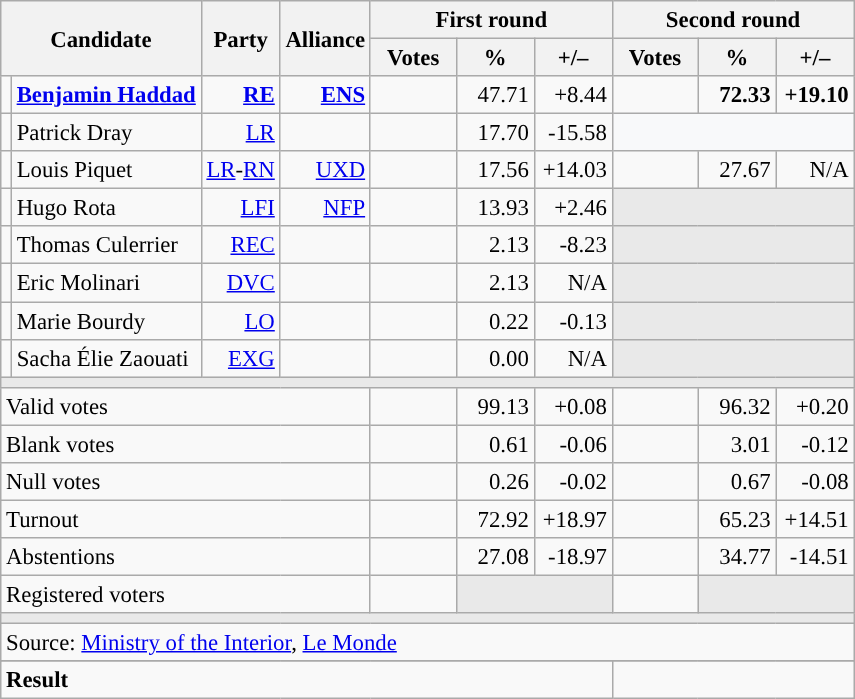<table class="wikitable" style="text-align:right;font-size:95%;">
<tr>
<th rowspan="2" colspan="2">Candidate</th>
<th rowspan="2">Party</th>
<th rowspan="2">Alliance</th>
<th colspan="3">First round</th>
<th colspan="3">Second round</th>
</tr>
<tr>
<th style="width:50px;">Votes</th>
<th style="width:45px;">%</th>
<th style="width:45px;">+/–</th>
<th style="width:50px;">Votes</th>
<th style="width:45px;">%</th>
<th style="width:45px;">+/–</th>
</tr>
<tr>
<td style="color:inherit;background:"></td>
<td style="text-align:left;"><strong><a href='#'>Benjamin Haddad</a></strong></td>
<td><a href='#'><strong>RE</strong></a></td>
<td><a href='#'><strong>ENS</strong></a></td>
<td></td>
<td>47.71</td>
<td>+8.44</td>
<td><strong></strong></td>
<td><strong>72.33</strong></td>
<td><strong>+19.10</strong></td>
</tr>
<tr>
<td style="color:inherit;background:"></td>
<td style="text-align:left;">Patrick Dray</td>
<td><a href='#'>LR</a></td>
<td></td>
<td></td>
<td>17.70</td>
<td>-15.58</td>
<td colspan="3" style="background:#F8F9FA;"></td>
</tr>
<tr>
<td style="color:inherit;background:"></td>
<td style="text-align:left;">Louis Piquet</td>
<td><a href='#'>LR</a>-<a href='#'>RN</a></td>
<td><a href='#'>UXD</a></td>
<td></td>
<td>17.56</td>
<td>+14.03</td>
<td></td>
<td>27.67</td>
<td>N/A</td>
</tr>
<tr>
<td style="color:inherit;background:"></td>
<td style="text-align:left;">Hugo Rota</td>
<td><a href='#'>LFI</a></td>
<td><a href='#'>NFP</a></td>
<td></td>
<td>13.93</td>
<td>+2.46</td>
<td colspan="3" style="background:#E9E9E9;"></td>
</tr>
<tr>
<td style="color:inherit;background:"></td>
<td style="text-align:left;">Thomas Culerrier</td>
<td><a href='#'>REC</a></td>
<td></td>
<td></td>
<td>2.13</td>
<td>-8.23</td>
<td colspan="3" style="background:#E9E9E9;"></td>
</tr>
<tr>
<td style="color:inherit;background:"></td>
<td style="text-align:left;">Eric Molinari</td>
<td><a href='#'>DVC</a></td>
<td></td>
<td></td>
<td>2.13</td>
<td>N/A</td>
<td colspan="3" style="background:#E9E9E9;"></td>
</tr>
<tr>
<td style="color:inherit;background:"></td>
<td style="text-align:left;">Marie Bourdy</td>
<td><a href='#'>LO</a></td>
<td></td>
<td></td>
<td>0.22</td>
<td>-0.13</td>
<td colspan="3" style="background:#E9E9E9;"></td>
</tr>
<tr>
<td style="color:inherit;background:"></td>
<td style="text-align:left;">Sacha Élie Zaouati</td>
<td><a href='#'>EXG</a></td>
<td></td>
<td></td>
<td>0.00</td>
<td>N/A</td>
<td colspan="3" style="background:#E9E9E9;"></td>
</tr>
<tr>
<td colspan="10" style="background:#E9E9E9;"></td>
</tr>
<tr>
<td colspan="4" style="text-align:left;">Valid votes</td>
<td></td>
<td>99.13</td>
<td>+0.08</td>
<td></td>
<td>96.32</td>
<td>+0.20</td>
</tr>
<tr>
<td colspan="4" style="text-align:left;">Blank votes</td>
<td></td>
<td>0.61</td>
<td>-0.06</td>
<td></td>
<td>3.01</td>
<td>-0.12</td>
</tr>
<tr>
<td colspan="4" style="text-align:left;">Null votes</td>
<td></td>
<td>0.26</td>
<td>-0.02</td>
<td></td>
<td>0.67</td>
<td>-0.08</td>
</tr>
<tr>
<td colspan="4" style="text-align:left;">Turnout</td>
<td></td>
<td>72.92</td>
<td>+18.97</td>
<td></td>
<td>65.23</td>
<td>+14.51</td>
</tr>
<tr>
<td colspan="4" style="text-align:left;">Abstentions</td>
<td></td>
<td>27.08</td>
<td>-18.97</td>
<td></td>
<td>34.77</td>
<td>-14.51</td>
</tr>
<tr>
<td colspan="4" style="text-align:left;">Registered voters</td>
<td></td>
<td colspan="2" style="background:#E9E9E9;"></td>
<td></td>
<td colspan="2" style="background:#E9E9E9;"></td>
</tr>
<tr>
<td colspan="10" style="background:#E9E9E9;"></td>
</tr>
<tr>
<td colspan="10" style="text-align:left;">Source: <a href='#'>Ministry of the Interior</a>, <a href='#'>Le Monde</a></td>
</tr>
<tr>
</tr>
<tr style="font-weight:bold">
<td colspan="7" style="text-align:left;">Result</td>
<td colspan="7" style="background-color:"></td>
</tr>
</table>
